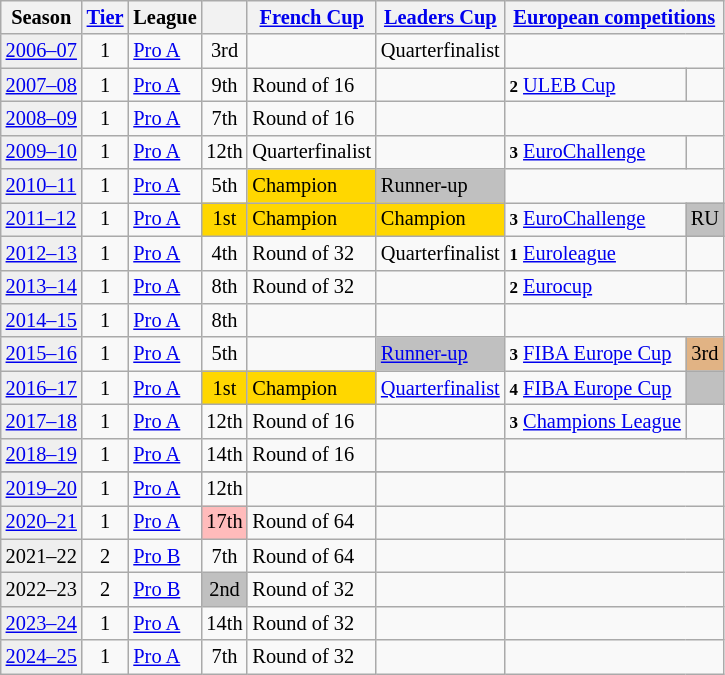<table class="wikitable" style="font-size:85%">
<tr>
<th>Season</th>
<th><a href='#'>Tier</a></th>
<th>League</th>
<th></th>
<th><a href='#'>French Cup</a></th>
<th><a href='#'>Leaders Cup</a></th>
<th colspan=2><a href='#'>European competitions</a></th>
</tr>
<tr>
<td style="background:#efefef;"><a href='#'>2006–07</a></td>
<td align="center">1</td>
<td><a href='#'>Pro A</a></td>
<td align="center">3rd</td>
<td></td>
<td>Quarterfinalist</td>
<td colspan=2></td>
</tr>
<tr>
<td style="background:#efefef;"><a href='#'>2007–08</a></td>
<td align="center">1</td>
<td><a href='#'>Pro A</a></td>
<td align="center">9th</td>
<td>Round of 16</td>
<td></td>
<td><small><strong>2</strong></small> <a href='#'>ULEB Cup</a></td>
<td align=center></td>
</tr>
<tr>
<td style="background:#efefef;"><a href='#'>2008–09</a></td>
<td align="center">1</td>
<td><a href='#'>Pro A</a></td>
<td align="center">7th</td>
<td>Round of 16</td>
<td></td>
<td colspan=2></td>
</tr>
<tr>
<td style="background:#efefef;"><a href='#'>2009–10</a></td>
<td align="center">1</td>
<td><a href='#'>Pro A</a></td>
<td align="center">12th</td>
<td>Quarterfinalist</td>
<td></td>
<td><small><strong>3</strong></small> <a href='#'>EuroChallenge</a></td>
<td align=center></td>
</tr>
<tr>
<td style="background:#efefef;"><a href='#'>2010–11</a></td>
<td align="center">1</td>
<td><a href='#'>Pro A</a></td>
<td align="center">5th</td>
<td style="background:gold">Champion</td>
<td style="background:silver">Runner-up</td>
<td colspan=2></td>
</tr>
<tr>
<td style="background:#efefef;"><a href='#'>2011–12</a></td>
<td align="center">1</td>
<td><a href='#'>Pro A</a></td>
<td style="background:gold" align="center">1st</td>
<td style="background:gold">Champion</td>
<td style="background:gold">Champion</td>
<td><small><strong>3</strong></small> <a href='#'>EuroChallenge</a></td>
<td align=center style="background:silver">RU</td>
</tr>
<tr>
<td style="background:#efefef;"><a href='#'>2012–13</a></td>
<td align="center">1</td>
<td><a href='#'>Pro A</a></td>
<td align="center">4th</td>
<td>Round of 32</td>
<td>Quarterfinalist</td>
<td><small><strong>1</strong></small> <a href='#'>Euroleague</a></td>
<td align=center></td>
</tr>
<tr>
<td style="background:#efefef;"><a href='#'>2013–14</a></td>
<td align="center">1</td>
<td><a href='#'>Pro A</a></td>
<td align="center">8th</td>
<td>Round of 32</td>
<td></td>
<td><small><strong>2</strong></small> <a href='#'>Eurocup</a></td>
<td align=center></td>
</tr>
<tr>
<td style="background:#efefef;"><a href='#'>2014–15</a></td>
<td align="center">1</td>
<td><a href='#'>Pro A</a></td>
<td align="center">8th</td>
<td></td>
<td></td>
<td colspan=2></td>
</tr>
<tr>
<td style="background:#efefef;"><a href='#'>2015–16</a></td>
<td align="center">1</td>
<td><a href='#'>Pro A</a></td>
<td align="center">5th</td>
<td></td>
<td bgcolor=silver><a href='#'>Runner-up</a></td>
<td><small><strong>3</strong></small> <a href='#'>FIBA Europe Cup</a></td>
<td style="background:#e1b384; text-align:center">3rd</td>
</tr>
<tr>
<td style="background:#efefef;"><a href='#'>2016–17</a></td>
<td align="center">1</td>
<td><a href='#'>Pro A</a></td>
<td style="background:gold" align="center">1st</td>
<td style="background:gold">Champion</td>
<td><a href='#'>Quarterfinalist</a></td>
<td><small><strong>4</strong></small> <a href='#'>FIBA Europe Cup</a></td>
<td align=center bgcolor=silver></td>
</tr>
<tr>
<td style="background:#efefef;"><a href='#'>2017–18</a></td>
<td align="center">1</td>
<td><a href='#'>Pro A</a></td>
<td align="center">12th</td>
<td>Round of 16</td>
<td></td>
<td><small><strong>3</strong></small> <a href='#'>Champions League</a></td>
<td align=center></td>
</tr>
<tr>
<td style="background:#efefef;"><a href='#'>2018–19</a></td>
<td align="center">1</td>
<td><a href='#'>Pro A</a></td>
<td align="center">14th</td>
<td>Round of 16</td>
<td></td>
<td colspan=2></td>
</tr>
<tr>
</tr>
<tr>
<td style="background:#efefef;"><a href='#'>2019–20</a></td>
<td align="center">1</td>
<td><a href='#'>Pro A</a></td>
<td align="center">12th</td>
<td></td>
<td></td>
<td colspan=2></td>
</tr>
<tr>
<td style="background:#efefef;"><a href='#'>2020–21</a></td>
<td align="center">1</td>
<td><a href='#'>Pro A</a></td>
<td bgcolor=#FFBBBB align="center">17th</td>
<td>Round of 64</td>
<td></td>
<td colspan=2></td>
</tr>
<tr>
<td style="background:#efefef;">2021–22</td>
<td align="center">2</td>
<td><a href='#'>Pro B</a></td>
<td align="center">7th</td>
<td>Round of 64</td>
<td></td>
<td colspan=2></td>
</tr>
<tr>
<td style="background:#efefef;">2022–23</td>
<td align="center">2</td>
<td><a href='#'>Pro B</a></td>
<td bgcolor=silver align="center">2nd</td>
<td>Round of 32</td>
<td></td>
<td colspan=2></td>
</tr>
<tr>
<td style="background:#efefef;"><a href='#'>2023–24</a></td>
<td align="center">1</td>
<td><a href='#'>Pro A</a></td>
<td align="center">14th</td>
<td>Round of 32</td>
<td></td>
<td colspan=2></td>
</tr>
<tr>
<td style="background:#efefef;"><a href='#'>2024–25</a></td>
<td align="center">1</td>
<td><a href='#'>Pro A</a></td>
<td align="center">7th</td>
<td>Round of 32</td>
<td></td>
<td colspan=2></td>
</tr>
</table>
